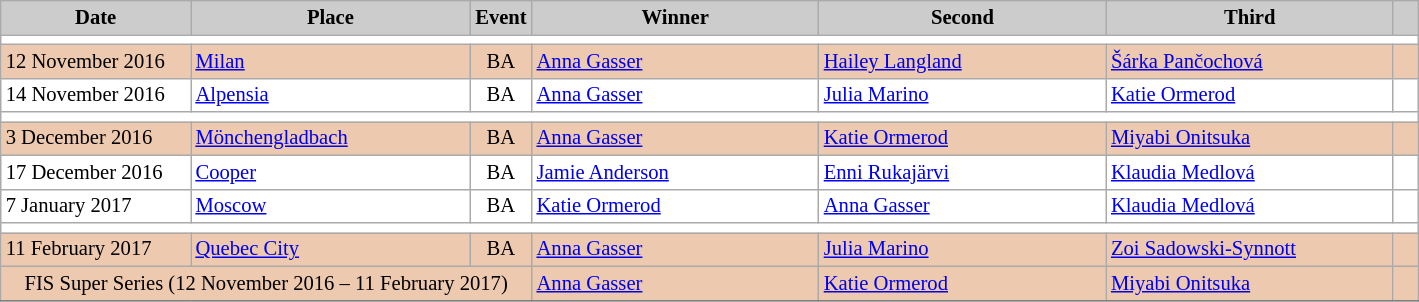<table class="wikitable plainrowheaders" style="background:#fff; font-size:86%; border:grey solid 1px; border-collapse:collapse;">
<tr style="background:#ccc; text-align:center;">
<th scope="col" style="background:#ccc; width:120px;">Date</th>
<th scope="col" style="background:#ccc; width:180px;">Place</th>
<th scope="col" style="background:#ccc; width:15px;">Event</th>
<th scope="col" style="background:#ccc; width:185px;">Winner</th>
<th scope="col" style="background:#ccc; width:185px;">Second</th>
<th scope="col" style="background:#ccc; width:185px;">Third</th>
<th scope="col" style="background:#ccc; width:10px;"></th>
</tr>
<tr>
<td colspan=9></td>
</tr>
<tr bgcolor=#EDC9AF>
<td>12 November 2016</td>
<td> <a href='#'>Milan</a></td>
<td align=center>BA</td>
<td> <a href='#'>Anna Gasser</a></td>
<td> <a href='#'>Hailey Langland</a></td>
<td> <a href='#'>Šárka Pančochová</a></td>
<td></td>
</tr>
<tr>
<td>14 November 2016</td>
<td> <a href='#'>Alpensia</a></td>
<td align=center>BA</td>
<td> <a href='#'>Anna Gasser</a></td>
<td> <a href='#'>Julia Marino</a></td>
<td> <a href='#'>Katie Ormerod</a></td>
<td></td>
</tr>
<tr>
<td colspan=9></td>
</tr>
<tr bgcolor=#EDC9AF>
<td>3 December 2016</td>
<td> <a href='#'>Mönchengladbach</a></td>
<td align=center>BA</td>
<td> <a href='#'>Anna Gasser</a></td>
<td> <a href='#'>Katie Ormerod</a></td>
<td> <a href='#'>Miyabi Onitsuka</a></td>
<td></td>
</tr>
<tr>
<td>17 December 2016</td>
<td> <a href='#'>Cooper</a></td>
<td align=center>BA</td>
<td> <a href='#'>Jamie Anderson</a></td>
<td> <a href='#'>Enni Rukajärvi</a></td>
<td> <a href='#'>Klaudia Medlová</a></td>
<td></td>
</tr>
<tr>
<td>7 January 2017</td>
<td> <a href='#'>Moscow</a></td>
<td align=center>BA</td>
<td> <a href='#'>Katie Ormerod</a></td>
<td> <a href='#'>Anna Gasser</a></td>
<td> <a href='#'>Klaudia Medlová</a></td>
<td></td>
</tr>
<tr>
<td colspan=9></td>
</tr>
<tr bgcolor=#EDC9AF>
<td>11 February 2017</td>
<td> <a href='#'>Quebec City</a></td>
<td align=center>BA</td>
<td> <a href='#'>Anna Gasser</a></td>
<td> <a href='#'>Julia Marino</a></td>
<td> <a href='#'>Zoi Sadowski-Synnott</a></td>
<td></td>
</tr>
<tr bgcolor=#EDC9AF>
<td colspan=3 align=center>FIS Super Series (12 November 2016 – 11 February 2017)</td>
<td> <a href='#'>Anna Gasser</a></td>
<td> <a href='#'>Katie Ormerod</a></td>
<td> <a href='#'>Miyabi Onitsuka</a></td>
<td colspan=2></td>
</tr>
<tr>
</tr>
</table>
